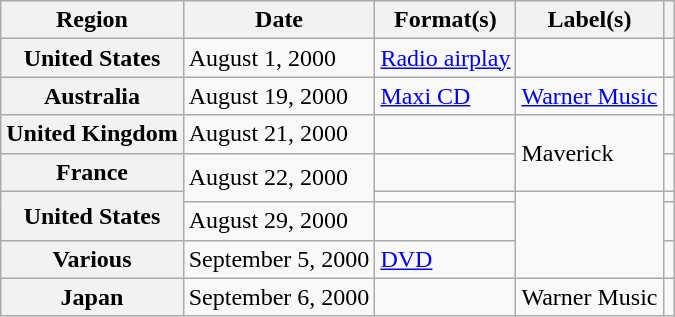<table class="wikitable plainrowheaders">
<tr>
<th scope="col">Region</th>
<th scope="col">Date</th>
<th scope="col">Format(s)</th>
<th scope="col">Label(s)</th>
<th scope="col"></th>
</tr>
<tr>
<th scope="row">United States</th>
<td>August 1, 2000</td>
<td><a href='#'>Radio airplay</a></td>
<td></td>
<td></td>
</tr>
<tr>
<th scope="row">Australia</th>
<td>August 19, 2000</td>
<td><a href='#'>Maxi CD</a></td>
<td><a href='#'>Warner Music</a></td>
<td></td>
</tr>
<tr>
<th scope="row">United Kingdom</th>
<td>August 21, 2000</td>
<td></td>
<td rowspan="2">Maverick</td>
<td></td>
</tr>
<tr>
<th scope="row">France</th>
<td rowspan="2">August 22, 2000</td>
<td></td>
<td></td>
</tr>
<tr>
<th scope="row" rowspan="2">United States</th>
<td></td>
<td rowspan="3"></td>
<td></td>
</tr>
<tr>
<td>August 29, 2000</td>
<td></td>
<td></td>
</tr>
<tr>
<th scope="row">Various</th>
<td>September 5, 2000</td>
<td><a href='#'>DVD</a></td>
<td></td>
</tr>
<tr>
<th scope="row">Japan</th>
<td>September 6, 2000</td>
<td></td>
<td>Warner Music</td>
<td></td>
</tr>
</table>
